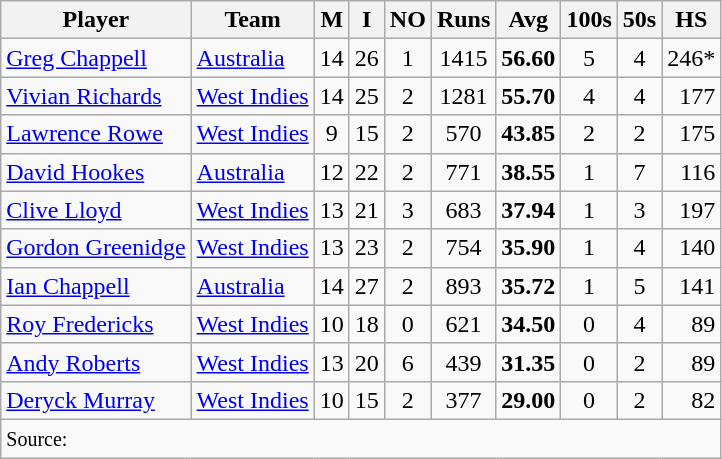<table class="wikitable" style="text-align:center;">
<tr>
<th>Player</th>
<th>Team</th>
<th>M</th>
<th>I</th>
<th>NO</th>
<th>Runs</th>
<th>Avg</th>
<th>100s</th>
<th>50s</th>
<th>HS</th>
</tr>
<tr>
<td align="left"><a href='#'>Greg Chappell</a></td>
<td align="left"> <a href='#'>Australia</a></td>
<td>14</td>
<td>26</td>
<td>1</td>
<td>1415</td>
<td align="right"><strong>56.60</strong></td>
<td>5</td>
<td>4</td>
<td align="right">246*</td>
</tr>
<tr>
<td align="left"><a href='#'>Vivian Richards</a></td>
<td align="left"> <a href='#'>West Indies</a></td>
<td>14</td>
<td>25</td>
<td>2</td>
<td>1281</td>
<td align="right"><strong>55.70</strong></td>
<td>4</td>
<td>4</td>
<td align="right">177</td>
</tr>
<tr>
<td align="left"><a href='#'>Lawrence Rowe</a></td>
<td align="left"> <a href='#'>West Indies</a></td>
<td>9</td>
<td>15</td>
<td>2</td>
<td>570</td>
<td align="right"><strong>43.85</strong></td>
<td>2</td>
<td>2</td>
<td align="right">175</td>
</tr>
<tr>
<td align="left"><a href='#'>David Hookes</a></td>
<td align="left"> <a href='#'>Australia</a></td>
<td>12</td>
<td>22</td>
<td>2</td>
<td>771</td>
<td align="right"><strong>38.55</strong></td>
<td>1</td>
<td>7</td>
<td align="right">116</td>
</tr>
<tr>
<td align="left"><a href='#'>Clive Lloyd</a></td>
<td align="left"> <a href='#'>West Indies</a></td>
<td>13</td>
<td>21</td>
<td>3</td>
<td>683</td>
<td align="right"><strong>37.94</strong></td>
<td>1</td>
<td>3</td>
<td align="right">197</td>
</tr>
<tr>
<td align="left"><a href='#'>Gordon Greenidge</a></td>
<td align="left"> <a href='#'>West Indies</a></td>
<td>13</td>
<td>23</td>
<td>2</td>
<td>754</td>
<td align="right"><strong>35.90</strong></td>
<td>1</td>
<td>4</td>
<td align="right">140</td>
</tr>
<tr>
<td align="left"><a href='#'>Ian Chappell</a></td>
<td align="left"> <a href='#'>Australia</a></td>
<td>14</td>
<td>27</td>
<td>2</td>
<td>893</td>
<td align="right"><strong>35.72</strong></td>
<td>1</td>
<td>5</td>
<td align="right">141</td>
</tr>
<tr>
<td align="left"><a href='#'>Roy Fredericks</a></td>
<td align="left"> <a href='#'>West Indies</a></td>
<td>10</td>
<td>18</td>
<td>0</td>
<td>621</td>
<td align="right"><strong>34.50</strong></td>
<td>0</td>
<td>4</td>
<td align="right">89</td>
</tr>
<tr>
<td align="left"><a href='#'>Andy Roberts</a></td>
<td align="left"> <a href='#'>West Indies</a></td>
<td>13</td>
<td>20</td>
<td>6</td>
<td>439</td>
<td align="right"><strong>31.35</strong></td>
<td>0</td>
<td>2</td>
<td align="right">89</td>
</tr>
<tr>
<td align="left"><a href='#'>Deryck Murray</a></td>
<td align="left"> <a href='#'>West Indies</a></td>
<td>10</td>
<td>15</td>
<td>2</td>
<td>377</td>
<td align="right"><strong>29.00</strong></td>
<td>0</td>
<td>2</td>
<td align="right">82</td>
</tr>
<tr>
<td align=left colspan=10><small>Source:</small></td>
</tr>
</table>
